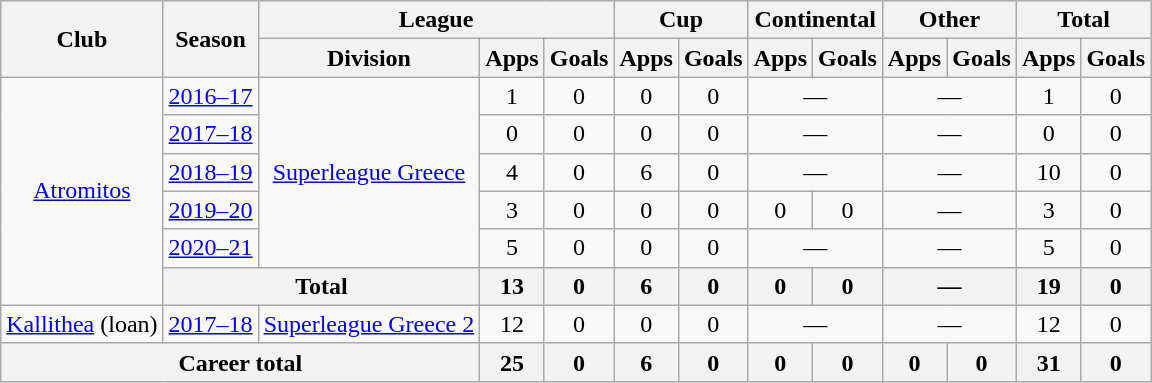<table class="wikitable" style="text-align:center">
<tr>
<th rowspan=2>Club</th>
<th rowspan=2>Season</th>
<th colspan=3>League</th>
<th colspan=2>Cup</th>
<th colspan=2>Continental</th>
<th colspan=2>Other</th>
<th colspan=2>Total</th>
</tr>
<tr>
<th>Division</th>
<th>Apps</th>
<th>Goals</th>
<th>Apps</th>
<th>Goals</th>
<th>Apps</th>
<th>Goals</th>
<th>Apps</th>
<th>Goals</th>
<th>Apps</th>
<th>Goals</th>
</tr>
<tr>
<td rowspan="6"><a href='#'>Atromitos</a></td>
<td><a href='#'>2016–17</a></td>
<td rowspan="5"><a href='#'>Superleague Greece</a></td>
<td>1</td>
<td>0</td>
<td>0</td>
<td>0</td>
<td colspan="2">—</td>
<td colspan="2">—</td>
<td>1</td>
<td>0</td>
</tr>
<tr>
<td><a href='#'>2017–18</a></td>
<td>0</td>
<td>0</td>
<td>0</td>
<td>0</td>
<td colspan="2">—</td>
<td colspan="2">—</td>
<td>0</td>
<td>0</td>
</tr>
<tr>
<td><a href='#'>2018–19</a></td>
<td>4</td>
<td>0</td>
<td>6</td>
<td>0</td>
<td colspan="2">—</td>
<td colspan="2">—</td>
<td>10</td>
<td>0</td>
</tr>
<tr>
<td><a href='#'>2019–20</a></td>
<td>3</td>
<td>0</td>
<td>0</td>
<td>0</td>
<td>0</td>
<td>0</td>
<td colspan="2">—</td>
<td>3</td>
<td>0</td>
</tr>
<tr>
<td><a href='#'>2020–21</a></td>
<td>5</td>
<td>0</td>
<td>0</td>
<td>0</td>
<td colspan="2">—</td>
<td colspan="2">—</td>
<td>5</td>
<td>0</td>
</tr>
<tr>
<th colspan="2">Total</th>
<th>13</th>
<th>0</th>
<th>6</th>
<th>0</th>
<th>0</th>
<th>0</th>
<th colspan="2">—</th>
<th>19</th>
<th>0</th>
</tr>
<tr>
<td><a href='#'>Kallithea</a> (loan)</td>
<td><a href='#'>2017–18</a></td>
<td><a href='#'>Superleague Greece 2</a></td>
<td>12</td>
<td>0</td>
<td>0</td>
<td>0</td>
<td colspan="2">—</td>
<td colspan="2">—</td>
<td>12</td>
<td>0</td>
</tr>
<tr>
<th colspan="3">Career total</th>
<th>25</th>
<th>0</th>
<th>6</th>
<th>0</th>
<th>0</th>
<th>0</th>
<th>0</th>
<th>0</th>
<th>31</th>
<th>0</th>
</tr>
</table>
